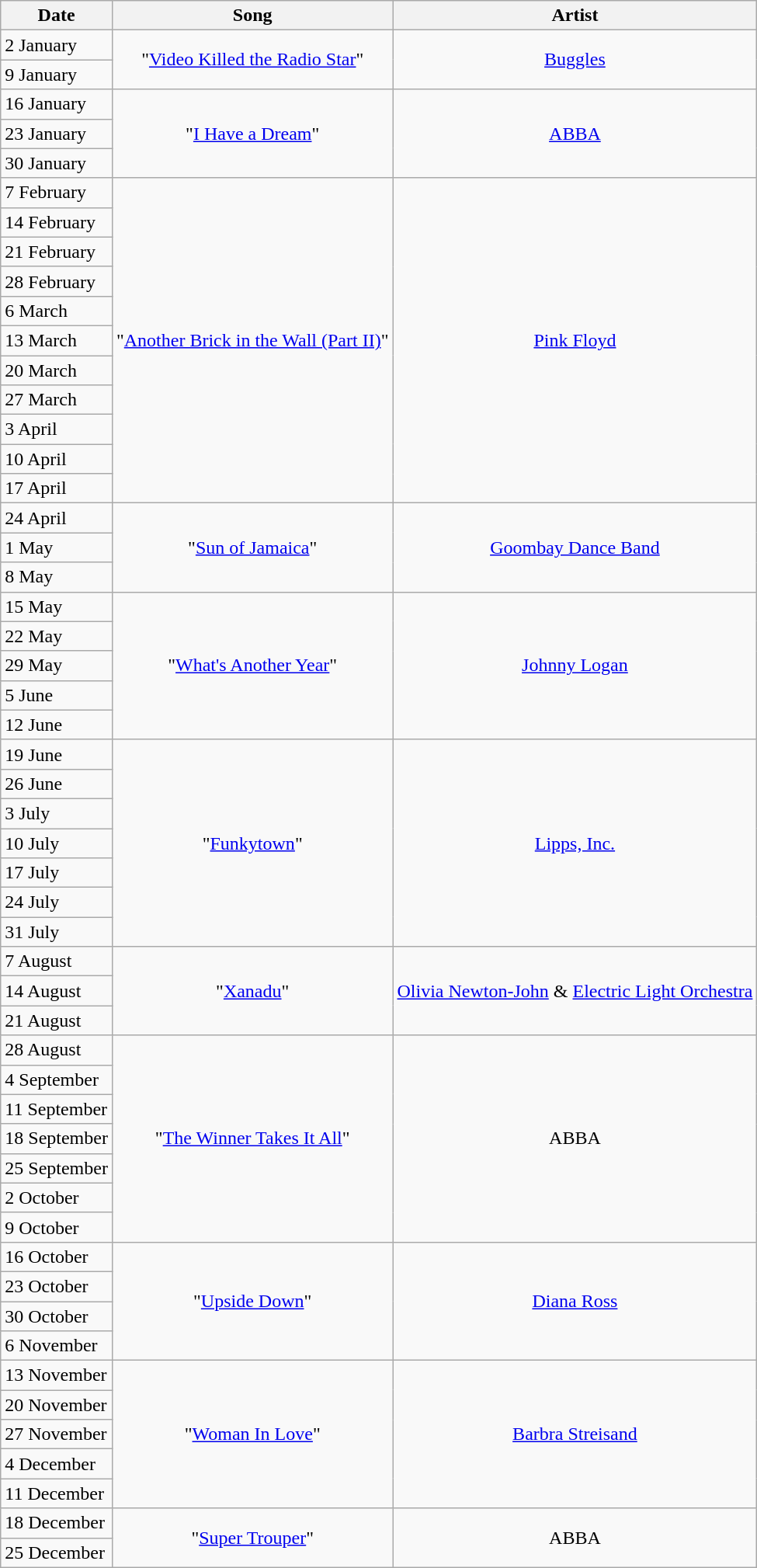<table class="wikitable">
<tr>
<th>Date</th>
<th>Song</th>
<th>Artist</th>
</tr>
<tr>
<td>2 January</td>
<td rowspan="2" align="center">"<a href='#'>Video Killed the Radio Star</a>"</td>
<td rowspan="2" align="center"><a href='#'>Buggles</a></td>
</tr>
<tr>
<td>9 January</td>
</tr>
<tr>
<td>16 January</td>
<td rowspan="3" align="center">"<a href='#'>I Have a Dream</a>"</td>
<td rowspan="3" align="center"><a href='#'>ABBA</a></td>
</tr>
<tr>
<td>23 January</td>
</tr>
<tr>
<td>30 January</td>
</tr>
<tr>
<td>7 February</td>
<td rowspan="11" align="center">"<a href='#'>Another Brick in the Wall (Part II)</a>"</td>
<td rowspan="11" align="center"><a href='#'>Pink Floyd</a></td>
</tr>
<tr>
<td>14 February</td>
</tr>
<tr>
<td>21 February</td>
</tr>
<tr>
<td>28 February</td>
</tr>
<tr>
<td>6 March</td>
</tr>
<tr>
<td>13 March</td>
</tr>
<tr>
<td>20 March</td>
</tr>
<tr>
<td>27 March</td>
</tr>
<tr>
<td>3 April</td>
</tr>
<tr>
<td>10 April</td>
</tr>
<tr>
<td>17 April</td>
</tr>
<tr>
<td>24 April</td>
<td rowspan="3" align="center">"<a href='#'>Sun of Jamaica</a>"</td>
<td rowspan="3" align="center"><a href='#'>Goombay Dance Band</a></td>
</tr>
<tr>
<td>1 May</td>
</tr>
<tr>
<td>8 May</td>
</tr>
<tr>
<td>15 May</td>
<td rowspan="5" align="center">"<a href='#'>What's Another Year</a>"</td>
<td rowspan="5" align="center"><a href='#'>Johnny Logan</a></td>
</tr>
<tr>
<td>22 May</td>
</tr>
<tr>
<td>29 May</td>
</tr>
<tr>
<td>5 June</td>
</tr>
<tr>
<td>12 June</td>
</tr>
<tr>
<td>19 June</td>
<td rowspan="7" align="center">"<a href='#'>Funkytown</a>"</td>
<td rowspan="7" align="center"><a href='#'>Lipps, Inc.</a></td>
</tr>
<tr>
<td>26 June</td>
</tr>
<tr>
<td>3 July</td>
</tr>
<tr>
<td>10 July</td>
</tr>
<tr>
<td>17 July</td>
</tr>
<tr>
<td>24 July</td>
</tr>
<tr>
<td>31 July</td>
</tr>
<tr>
<td>7 August</td>
<td rowspan="3" align="center">"<a href='#'>Xanadu</a>"</td>
<td rowspan="3" align="center"><a href='#'>Olivia Newton-John</a> & <a href='#'>Electric Light Orchestra</a></td>
</tr>
<tr>
<td>14 August</td>
</tr>
<tr>
<td>21 August</td>
</tr>
<tr>
<td>28 August</td>
<td rowspan="7" align="center">"<a href='#'>The Winner Takes It All</a>"</td>
<td rowspan="7" align="center">ABBA</td>
</tr>
<tr>
<td>4 September</td>
</tr>
<tr>
<td>11 September</td>
</tr>
<tr>
<td>18 September</td>
</tr>
<tr>
<td>25 September</td>
</tr>
<tr>
<td>2 October</td>
</tr>
<tr>
<td>9 October</td>
</tr>
<tr>
<td>16 October</td>
<td rowspan="4" align="center">"<a href='#'>Upside Down</a>"</td>
<td rowspan="4" align="center"><a href='#'>Diana Ross</a></td>
</tr>
<tr>
<td>23 October</td>
</tr>
<tr>
<td>30 October</td>
</tr>
<tr>
<td>6 November</td>
</tr>
<tr>
<td>13 November</td>
<td rowspan="5" align="center">"<a href='#'>Woman In Love</a>"</td>
<td rowspan="5" align="center"><a href='#'>Barbra Streisand</a></td>
</tr>
<tr>
<td>20 November</td>
</tr>
<tr>
<td>27 November</td>
</tr>
<tr>
<td>4 December</td>
</tr>
<tr>
<td>11 December</td>
</tr>
<tr>
<td>18 December</td>
<td rowspan="2" align="center">"<a href='#'>Super Trouper</a>"</td>
<td rowspan="2" align="center">ABBA</td>
</tr>
<tr>
<td>25 December</td>
</tr>
</table>
